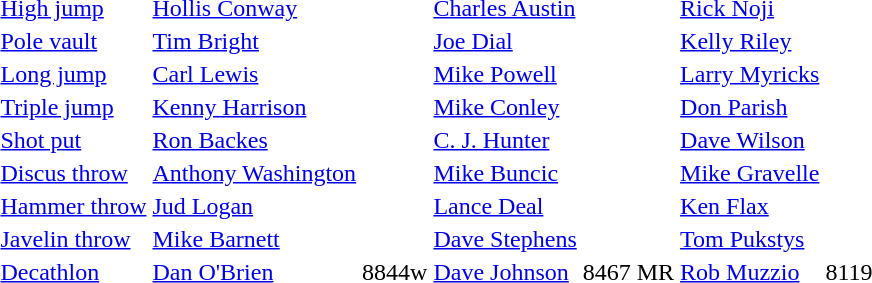<table>
<tr>
<td><a href='#'>High jump</a></td>
<td><a href='#'>Hollis Conway</a></td>
<td></td>
<td><a href='#'>Charles Austin</a></td>
<td></td>
<td><a href='#'>Rick Noji</a></td>
<td></td>
</tr>
<tr>
<td><a href='#'>Pole vault</a></td>
<td><a href='#'>Tim Bright</a></td>
<td></td>
<td><a href='#'>Joe Dial</a></td>
<td></td>
<td><a href='#'>Kelly Riley</a></td>
<td></td>
</tr>
<tr>
<td><a href='#'>Long jump</a></td>
<td><a href='#'>Carl Lewis</a></td>
<td></td>
<td><a href='#'>Mike Powell</a></td>
<td></td>
<td><a href='#'>Larry Myricks</a></td>
<td></td>
</tr>
<tr>
<td><a href='#'>Triple jump</a></td>
<td><a href='#'>Kenny Harrison</a></td>
<td></td>
<td><a href='#'>Mike Conley</a></td>
<td></td>
<td><a href='#'>Don Parish</a></td>
<td></td>
</tr>
<tr>
<td><a href='#'>Shot put</a></td>
<td><a href='#'>Ron Backes</a></td>
<td></td>
<td><a href='#'>C. J. Hunter</a></td>
<td></td>
<td><a href='#'>Dave Wilson</a></td>
<td></td>
</tr>
<tr>
<td><a href='#'>Discus throw</a></td>
<td><a href='#'>Anthony Washington</a></td>
<td></td>
<td><a href='#'>Mike Buncic</a></td>
<td></td>
<td><a href='#'>Mike Gravelle</a></td>
<td></td>
</tr>
<tr>
<td><a href='#'>Hammer throw</a></td>
<td><a href='#'>Jud Logan</a></td>
<td></td>
<td><a href='#'>Lance Deal</a></td>
<td></td>
<td><a href='#'>Ken Flax</a></td>
<td></td>
</tr>
<tr>
<td><a href='#'>Javelin throw</a></td>
<td><a href='#'>Mike Barnett</a></td>
<td></td>
<td><a href='#'>Dave Stephens</a></td>
<td></td>
<td><a href='#'>Tom Pukstys</a></td>
<td></td>
</tr>
<tr>
<td><a href='#'>Decathlon</a></td>
<td><a href='#'>Dan O'Brien</a></td>
<td>8844w</td>
<td><a href='#'>Dave Johnson</a></td>
<td>8467	MR</td>
<td><a href='#'>Rob Muzzio</a></td>
<td>8119</td>
</tr>
</table>
